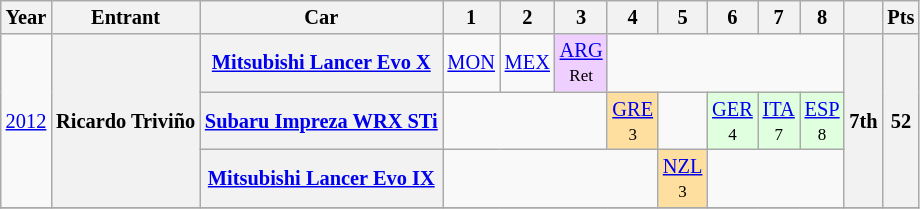<table class="wikitable" border="1" style="text-align:center; font-size:85%;">
<tr>
<th>Year</th>
<th>Entrant</th>
<th>Car</th>
<th>1</th>
<th>2</th>
<th>3</th>
<th>4</th>
<th>5</th>
<th>6</th>
<th>7</th>
<th>8</th>
<th></th>
<th>Pts</th>
</tr>
<tr>
<td rowspan=3><a href='#'>2012</a></td>
<th rowspan=3 nowrap>Ricardo Triviño</th>
<th nowrap><a href='#'>Mitsubishi Lancer Evo X</a></th>
<td><a href='#'>MON</a></td>
<td><a href='#'>MEX</a></td>
<td style="background:#EFCFFF;"><a href='#'>ARG</a><br><small>Ret</small></td>
<td colspan=5></td>
<th rowspan=3>7th</th>
<th rowspan=3>52</th>
</tr>
<tr>
<th nowrap><a href='#'>Subaru Impreza WRX STi</a></th>
<td colspan=3></td>
<td style="background:#FFDF9F;"><a href='#'>GRE</a><br><small>3</small></td>
<td></td>
<td style="background:#DFFFDF;"><a href='#'>GER</a><br><small>4</small></td>
<td style="background:#DFFFDF;"><a href='#'>ITA</a><br><small>7</small></td>
<td style="background:#DFFFDF;"><a href='#'>ESP</a><br><small>8</small></td>
</tr>
<tr>
<th nowrap><a href='#'>Mitsubishi Lancer Evo IX</a></th>
<td colspan=4></td>
<td style="background:#FFDF9F;"><a href='#'>NZL</a><br><small>3</small></td>
<td colspan=3></td>
</tr>
<tr>
</tr>
</table>
